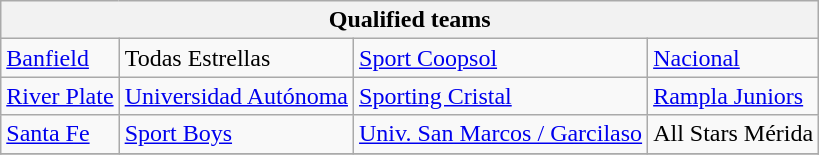<table class="wikitable">
<tr>
<th colspan=4>Qualified teams</th>
</tr>
<tr>
<td> <a href='#'>Banfield</a></td>
<td> Todas Estrellas</td>
<td> <a href='#'>Sport Coopsol</a></td>
<td> <a href='#'>Nacional</a></td>
</tr>
<tr>
<td> <a href='#'>River Plate</a></td>
<td> <a href='#'>Universidad Autónoma</a></td>
<td> <a href='#'>Sporting Cristal</a></td>
<td> <a href='#'>Rampla Juniors</a></td>
</tr>
<tr>
<td> <a href='#'>Santa Fe</a></td>
<td> <a href='#'>Sport Boys</a></td>
<td> <a href='#'>Univ. San Marcos / Garcilaso</a></td>
<td> All Stars Mérida</td>
</tr>
<tr>
</tr>
</table>
